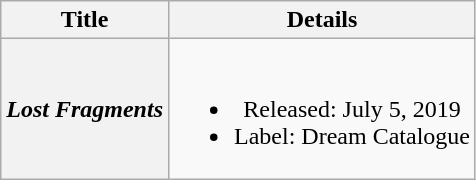<table class="wikitable plainrowheaders" style="text-align:center;">
<tr>
<th scope="col">Title</th>
<th scope="col">Details</th>
</tr>
<tr>
<th scope="row"><em>Lost Fragments</em></th>
<td><br><ul><li>Released: July 5, 2019</li><li>Label: Dream Catalogue</li></ul></td>
</tr>
</table>
